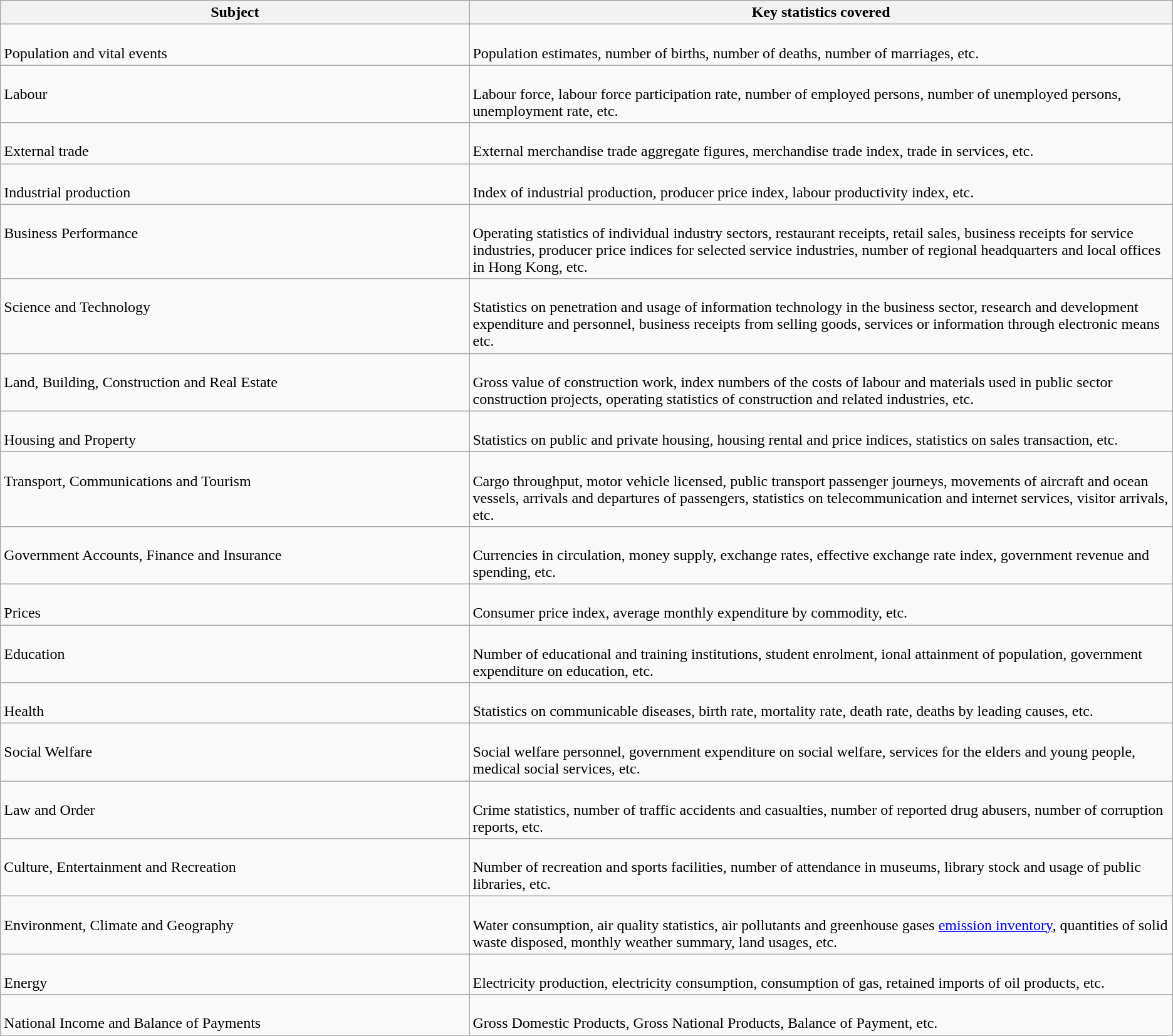<table class="wikitable" align="center">
<tr>
<th width="40%">Subject</th>
<th width="60%">Key statistics covered</th>
</tr>
<tr valign="top">
<td><br>Population and vital events</td>
<td><br>Population estimates, number of births, number of deaths, number of marriages, etc.</td>
</tr>
<tr valign="top">
<td><br>Labour</td>
<td><br>Labour force, labour force participation rate, number of employed persons, number of unemployed persons, unemployment rate, etc.</td>
</tr>
<tr valign="top">
<td><br>External trade</td>
<td><br>External merchandise trade aggregate figures, merchandise trade index, trade in services, etc.</td>
</tr>
<tr valign="top">
<td><br>Industrial production</td>
<td><br>Index of industrial production, producer price index, labour productivity index, etc.</td>
</tr>
<tr valign="top">
<td><br>Business Performance</td>
<td><br>Operating statistics of individual industry sectors, restaurant receipts, retail sales, business receipts for service industries, producer price indices for selected service industries, number of regional headquarters and local offices in Hong Kong, etc.</td>
</tr>
<tr valign="top">
<td><br>Science and Technology</td>
<td><br>Statistics on penetration and usage of information technology in the business sector, research and development expenditure and personnel, business receipts from selling goods, services or information through electronic means etc.</td>
</tr>
<tr valign="top">
<td><br>Land, Building, Construction and Real Estate</td>
<td><br>Gross value of construction work, index numbers of the costs of labour and materials used in public sector construction projects, operating statistics of construction and related industries, etc.</td>
</tr>
<tr valign="top">
<td><br>Housing and Property</td>
<td><br>Statistics on public and private housing, housing rental and price indices, statistics on sales transaction, etc.</td>
</tr>
<tr valign="top">
<td><br>Transport, Communications and Tourism</td>
<td><br>Cargo throughput, motor vehicle licensed, public transport passenger journeys, movements of aircraft and ocean vessels, arrivals and departures of passengers, statistics on telecommunication and internet services, visitor arrivals, etc.</td>
</tr>
<tr valign="top">
<td><br>Government Accounts, Finance and Insurance</td>
<td><br>Currencies in circulation, money supply, exchange rates, effective exchange rate index, government revenue and spending, etc.</td>
</tr>
<tr valign="top">
<td><br>Prices</td>
<td><br>Consumer price index, average monthly expenditure by commodity, etc.</td>
</tr>
<tr valign="top">
<td><br>Education</td>
<td><br>Number of educational and training institutions, student enrolment, ional attainment of population, government expenditure on education, etc.</td>
</tr>
<tr valign="top">
<td><br>Health</td>
<td><br>Statistics on communicable diseases, birth rate, mortality rate, death rate, deaths by leading causes, etc.</td>
</tr>
<tr valign="top">
<td><br>Social Welfare</td>
<td><br>Social welfare personnel, government expenditure on social welfare, services for the elders and young people, medical social services, etc.</td>
</tr>
<tr valign="top">
<td><br>Law and Order</td>
<td><br>Crime statistics, number of traffic accidents and casualties, number of reported drug abusers, number of corruption reports, etc.</td>
</tr>
<tr valign="top">
<td><br>Culture, Entertainment and Recreation</td>
<td><br>Number of recreation and sports facilities, number of attendance in museums, library stock and usage of public libraries, etc.</td>
</tr>
<tr valign="top">
<td><br>Environment, Climate and Geography</td>
<td><br>Water consumption, air quality statistics, air pollutants and greenhouse gases <a href='#'>emission inventory</a>, quantities of solid waste disposed, monthly weather summary, land usages, etc.</td>
</tr>
<tr valign="top">
<td><br>Energy</td>
<td><br>Electricity production, electricity consumption, consumption of gas, retained imports of oil products, etc.</td>
</tr>
<tr valign="top">
<td><br>National Income and Balance of Payments</td>
<td><br>Gross Domestic Products, Gross National Products, Balance of Payment, etc.</td>
</tr>
</table>
